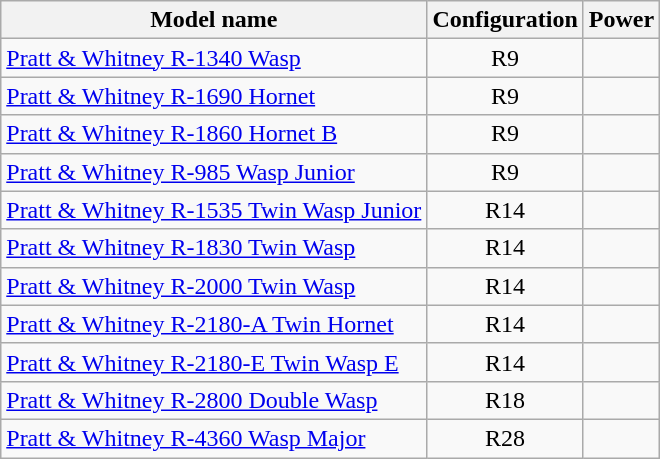<table class="wikitable sortable">
<tr>
<th>Model name</th>
<th>Configuration</th>
<th>Power</th>
</tr>
<tr>
<td align=left><a href='#'>Pratt & Whitney R-1340 Wasp</a></td>
<td align=center>R9</td>
<td align=center></td>
</tr>
<tr>
<td align=left><a href='#'>Pratt & Whitney R-1690 Hornet</a></td>
<td align=center>R9</td>
<td align=center></td>
</tr>
<tr>
<td align=left><a href='#'>Pratt & Whitney R-1860 Hornet B</a></td>
<td align=center>R9</td>
<td align=center></td>
</tr>
<tr>
<td align=left><a href='#'>Pratt & Whitney R-985 Wasp Junior</a></td>
<td align=center>R9</td>
<td align=center></td>
</tr>
<tr>
<td align=left><a href='#'>Pratt & Whitney R-1535 Twin Wasp Junior</a></td>
<td align=center>R14</td>
<td align=center></td>
</tr>
<tr>
<td align=left><a href='#'>Pratt & Whitney R-1830 Twin Wasp</a></td>
<td align=center>R14</td>
<td align=center></td>
</tr>
<tr>
<td align=left><a href='#'>Pratt & Whitney R-2000 Twin Wasp</a></td>
<td align=center>R14</td>
<td align=center></td>
</tr>
<tr>
<td align=left><a href='#'>Pratt & Whitney R-2180-A Twin Hornet</a></td>
<td align=center>R14</td>
<td align=center></td>
</tr>
<tr>
<td align=left><a href='#'>Pratt & Whitney R-2180-E Twin Wasp E</a></td>
<td align=center>R14</td>
<td align=center></td>
</tr>
<tr>
<td align=left><a href='#'>Pratt & Whitney R-2800 Double Wasp</a></td>
<td align=center>R18</td>
<td align=center></td>
</tr>
<tr>
<td align=left><a href='#'>Pratt & Whitney R-4360 Wasp Major</a></td>
<td align=center>R28</td>
<td align=center></td>
</tr>
</table>
